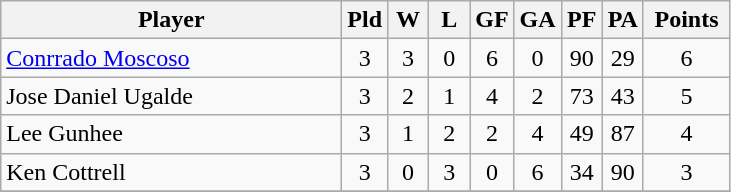<table class=wikitable style="text-align:center">
<tr>
<th width=220>Player</th>
<th width=20>Pld</th>
<th width=20>W</th>
<th width=20>L</th>
<th width=20>GF</th>
<th width=20>GA</th>
<th width=20>PF</th>
<th width=20>PA</th>
<th width=50>Points</th>
</tr>
<tr>
<td align=left> <a href='#'>Conrrado Moscoso</a></td>
<td>3</td>
<td>3</td>
<td>0</td>
<td>6</td>
<td>0</td>
<td>90</td>
<td>29</td>
<td>6</td>
</tr>
<tr>
<td align=left> Jose Daniel Ugalde</td>
<td>3</td>
<td>2</td>
<td>1</td>
<td>4</td>
<td>2</td>
<td>73</td>
<td>43</td>
<td>5</td>
</tr>
<tr>
<td align=left> Lee Gunhee</td>
<td>3</td>
<td>1</td>
<td>2</td>
<td>2</td>
<td>4</td>
<td>49</td>
<td>87</td>
<td>4</td>
</tr>
<tr>
<td align=left> Ken Cottrell</td>
<td>3</td>
<td>0</td>
<td>3</td>
<td>0</td>
<td>6</td>
<td>34</td>
<td>90</td>
<td>3</td>
</tr>
<tr>
</tr>
</table>
